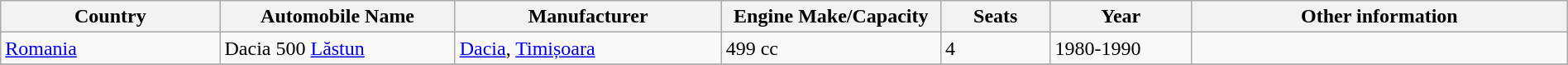<table class="wikitable sortable"  width="100%">
<tr>
<th width="14%">Country</th>
<th width="15%">Automobile Name</th>
<th width="17%">Manufacturer</th>
<th width="14%">Engine Make/Capacity</th>
<th width="7%">Seats</th>
<th width="9%">Year</th>
<th width="24%">Other information</th>
</tr>
<tr>
<td><a href='#'>Romania</a></td>
<td>Dacia 500 <a href='#'>Lăstun</a></td>
<td><a href='#'>Dacia</a>, <a href='#'>Timișoara</a></td>
<td>499 cc</td>
<td>4</td>
<td>1980-1990</td>
<td></td>
</tr>
<tr>
</tr>
</table>
